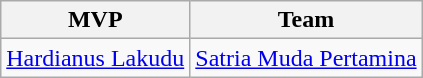<table class="wikitable">
<tr>
<th>MVP</th>
<th>Team</th>
</tr>
<tr>
<td><a href='#'>Hardianus Lakudu</a></td>
<td><a href='#'>Satria Muda Pertamina</a></td>
</tr>
</table>
